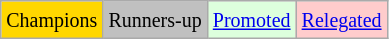<table class="wikitable">
<tr>
<td bgcolor=gold><small>Champions</small></td>
<td bgcolor=silver><small>Runners-up</small></td>
<td bgcolor="#DDFFDD"><small><a href='#'>Promoted</a></small></td>
<td bgcolor="#FFCCCC"><small><a href='#'>Relegated</a></small></td>
</tr>
</table>
